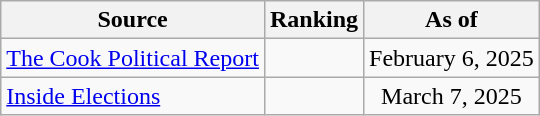<table class="wikitable" style="text-align:center">
<tr>
<th>Source</th>
<th>Ranking</th>
<th>As of</th>
</tr>
<tr>
<td align=left><a href='#'>The Cook Political Report</a></td>
<td></td>
<td>February 6, 2025</td>
</tr>
<tr>
<td align=left><a href='#'>Inside Elections</a></td>
<td></td>
<td>March 7, 2025</td>
</tr>
</table>
